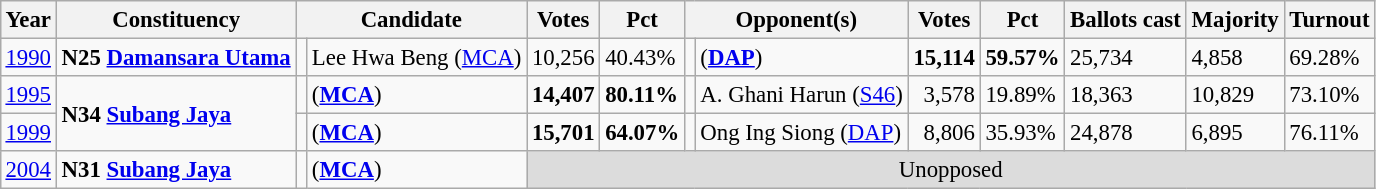<table class="wikitable" style="margin:0.5em ; font-size:95%">
<tr>
<th>Year</th>
<th>Constituency</th>
<th colspan=2>Candidate</th>
<th>Votes</th>
<th>Pct</th>
<th colspan=2>Opponent(s)</th>
<th>Votes</th>
<th>Pct</th>
<th>Ballots cast</th>
<th>Majority</th>
<th>Turnout</th>
</tr>
<tr>
<td><a href='#'>1990</a></td>
<td><strong>N25 <a href='#'>Damansara Utama</a></strong></td>
<td></td>
<td>Lee Hwa Beng (<a href='#'>MCA</a>)</td>
<td align="right">10,256</td>
<td>40.43%</td>
<td></td>
<td> (<a href='#'><strong>DAP</strong></a>)</td>
<td align="right"><strong>15,114</strong></td>
<td><strong>59.57%</strong></td>
<td>25,734</td>
<td>4,858</td>
<td>69.28%</td>
</tr>
<tr>
<td><a href='#'>1995</a></td>
<td rowspan=2><strong>N34 <a href='#'>Subang Jaya</a></strong></td>
<td></td>
<td> (<a href='#'><strong>MCA</strong></a>)</td>
<td align="right"><strong>14,407</strong></td>
<td><strong>80.11%</strong></td>
<td></td>
<td>A. Ghani Harun (<a href='#'>S46</a>)</td>
<td align="right">3,578</td>
<td>19.89%</td>
<td>18,363</td>
<td>10,829</td>
<td>73.10%</td>
</tr>
<tr>
<td><a href='#'>1999</a></td>
<td></td>
<td> (<a href='#'><strong>MCA</strong></a>)</td>
<td align="right"><strong>15,701</strong></td>
<td><strong>64.07%</strong></td>
<td></td>
<td>Ong Ing Siong (<a href='#'>DAP</a>)</td>
<td align="right">8,806</td>
<td>35.93%</td>
<td>24,878</td>
<td>6,895</td>
<td>76.11%</td>
</tr>
<tr>
<td><a href='#'>2004</a></td>
<td><strong>N31 <a href='#'>Subang Jaya</a></strong></td>
<td></td>
<td> (<a href='#'><strong>MCA</strong></a>)</td>
<td colspan="9" style="background:#dcdcdc; text-align:center;">Unopposed</td>
</tr>
</table>
